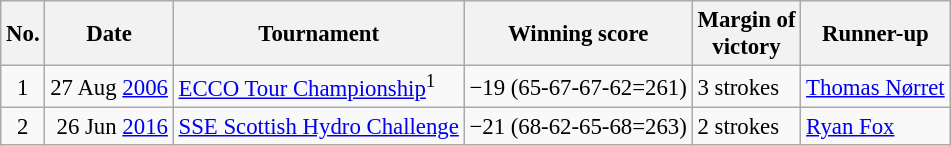<table class="wikitable" style="font-size:95%;">
<tr>
<th>No.</th>
<th>Date</th>
<th>Tournament</th>
<th>Winning score</th>
<th>Margin of<br>victory</th>
<th>Runner-up</th>
</tr>
<tr>
<td align=center>1</td>
<td align=right>27 Aug <a href='#'>2006</a></td>
<td><a href='#'>ECCO Tour Championship</a><sup>1</sup></td>
<td>−19 (65-67-67-62=261)</td>
<td>3 strokes</td>
<td> <a href='#'>Thomas Nørret</a></td>
</tr>
<tr>
<td align=center>2</td>
<td align=right>26 Jun <a href='#'>2016</a></td>
<td><a href='#'>SSE Scottish Hydro Challenge</a></td>
<td>−21 (68-62-65-68=263)</td>
<td>2 strokes</td>
<td> <a href='#'>Ryan Fox</a></td>
</tr>
</table>
